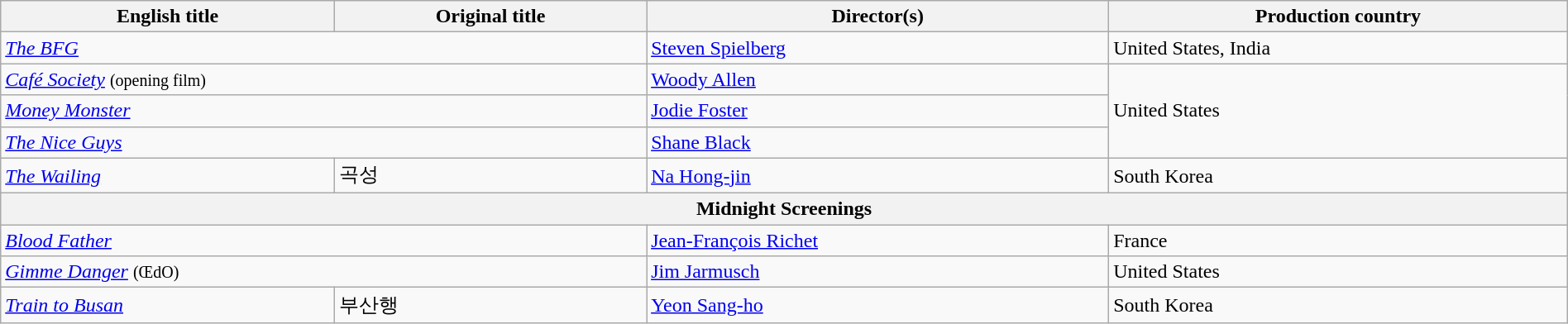<table class="wikitable" style="width:100%; margin-bottom:2px" cellpadding="5">
<tr>
<th scope="col">English title</th>
<th scope="col">Original title</th>
<th scope="col">Director(s)</th>
<th scope="col">Production country</th>
</tr>
<tr>
<td colspan=2><em><a href='#'>The BFG</a></em></td>
<td><a href='#'>Steven Spielberg</a></td>
<td>United States, India</td>
</tr>
<tr>
<td colspan=2><em><a href='#'>Café Society</a></em> <small>(opening film)</small></td>
<td><a href='#'>Woody Allen</a></td>
<td rowspan="3">United States</td>
</tr>
<tr>
<td colspan=2><em><a href='#'>Money Monster</a></em></td>
<td><a href='#'>Jodie Foster</a></td>
</tr>
<tr>
<td colspan=2><em><a href='#'>The Nice Guys</a></em></td>
<td><a href='#'>Shane Black</a></td>
</tr>
<tr>
<td><em><a href='#'>The Wailing</a></em></td>
<td>곡성</td>
<td><a href='#'>Na Hong-jin</a></td>
<td>South Korea</td>
</tr>
<tr>
<th colspan="4">Midnight Screenings</th>
</tr>
<tr>
<td colspan=2><em><a href='#'>Blood Father</a></em></td>
<td><a href='#'>Jean-François Richet</a></td>
<td>France</td>
</tr>
<tr>
<td colspan=2><em><a href='#'>Gimme Danger</a></em> <small>(ŒdO)</small></td>
<td><a href='#'>Jim Jarmusch</a></td>
<td>United States</td>
</tr>
<tr>
<td><em><a href='#'>Train to Busan</a></em></td>
<td>부산행</td>
<td><a href='#'>Yeon Sang-ho</a></td>
<td>South Korea</td>
</tr>
</table>
